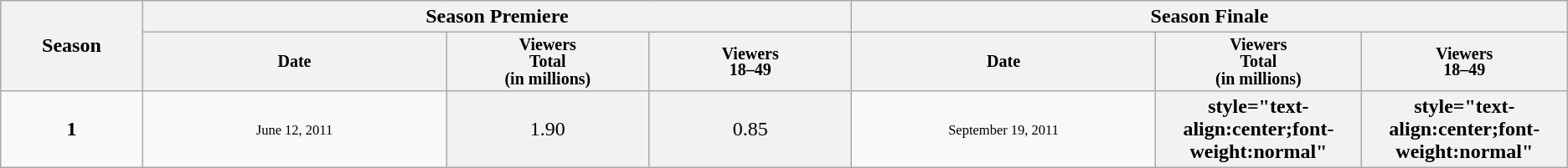<table class="wikitable">
<tr style="background:#e0e0e0;">
<th rowspan="2" style="width:7%;">Season</th>
<th colspan="3">Season Premiere</th>
<th colspan="3">Season Finale</th>
</tr>
<tr style="background:#e0e0e0;">
<th span style="width:15%; font-size:smaller; font-weight:bold; line-height:100%;">Date</th>
<th span style="width:10%; font-size:smaller; font-weight:bold; line-height:100%;">Viewers <br>Total<br>(in millions)</th>
<th span style="width:10%; font-size:smaller; font-weight:bold; line-height:100%;">Viewers<br>18–49<br></th>
<th span style="width:15%; font-size:smaller; font-weight:bold; line-height:100%;">Date</th>
<th span style="width:10%; font-size:smaller; font-weight:bold; line-height:100%;">Viewers <br>Total<br>(in millions)</th>
<th span style="width:10%; font-size:smaller; font-weight:bold; line-height:100%;">Viewers<br>18–49<br></th>
</tr>
<tr style="background:#f9f9f9;">
<th style="background:#F9F9F9;text-align:center">1</th>
<th style="background:#F9F9F9;font-size:11px;font-weight:normal;text-align:center;line-height:110%">June 12, 2011</th>
<th style="text-align:center;font-weight:normal">1.90</th>
<th style="text-align:center;font-weight:normal">0.85</th>
<th style="background:#F9F9F9;font-size:11px;font-weight:normal;text-align:center;line-height:110%">September 19, 2011</th>
<th>style="text-align:center;font-weight:normal"  </th>
<th>style="text-align:center;font-weight:normal"  </th>
</tr>
</table>
